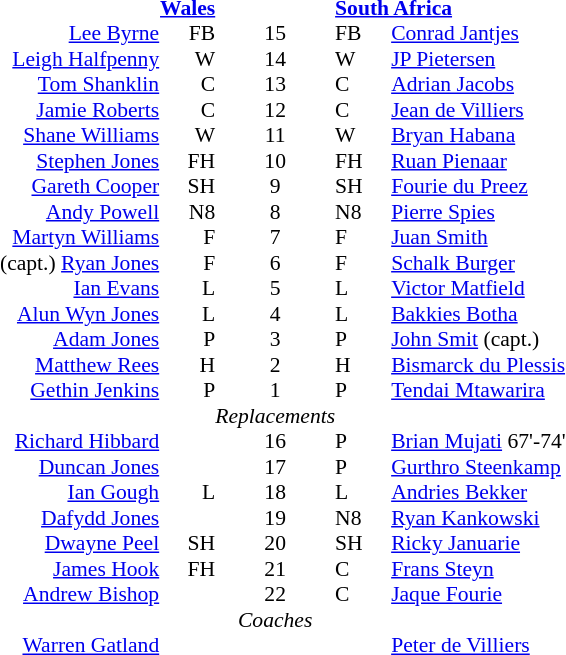<table width="100%" style="font-size: 90%; " cellspacing="0" cellpadding="0" align=center>
<tr>
<td width=41%; text-align=right></td>
<td width=3%; text-align:right></td>
<td width=4%; text-align:center></td>
<td width=3%; text-align:left></td>
<td width=49%; text-align:left></td>
</tr>
<tr>
<td colspan=2; align=right><strong><a href='#'>Wales</a></strong></td>
<td></td>
<td colspan=2;><strong><a href='#'>South Africa</a></strong></td>
</tr>
<tr>
<td align=right><a href='#'>Lee Byrne</a></td>
<td align=right>FB</td>
<td align=center>15</td>
<td>FB</td>
<td><a href='#'>Conrad Jantjes</a></td>
</tr>
<tr>
<td align=right><a href='#'>Leigh Halfpenny</a></td>
<td align=right>W</td>
<td align=center>14</td>
<td>W</td>
<td><a href='#'>JP Pietersen</a></td>
</tr>
<tr>
<td align=right><a href='#'>Tom Shanklin</a></td>
<td align=right>C</td>
<td align=center>13</td>
<td>C</td>
<td><a href='#'>Adrian Jacobs</a> </td>
</tr>
<tr>
<td align=right><a href='#'>Jamie Roberts</a></td>
<td align=right>C</td>
<td align=center>12</td>
<td>C</td>
<td><a href='#'>Jean de Villiers</a> </td>
</tr>
<tr>
<td align=right> <a href='#'>Shane Williams</a></td>
<td align=right>W</td>
<td align=center>11</td>
<td>W</td>
<td><a href='#'>Bryan Habana</a></td>
</tr>
<tr>
<td align=right><a href='#'>Stephen Jones</a></td>
<td align=right>FH</td>
<td align=center>10</td>
<td>FH</td>
<td><a href='#'>Ruan Pienaar</a></td>
</tr>
<tr>
<td align=right> <a href='#'>Gareth Cooper</a></td>
<td align=right>SH</td>
<td align=center>9</td>
<td>SH</td>
<td><a href='#'>Fourie du Preez</a> </td>
</tr>
<tr>
<td align=right><a href='#'>Andy Powell</a></td>
<td align=right>N8</td>
<td align=center>8</td>
<td>N8</td>
<td><a href='#'>Pierre Spies</a> </td>
</tr>
<tr>
<td align=right><a href='#'>Martyn Williams</a></td>
<td align=right>F</td>
<td align=center>7</td>
<td>F</td>
<td><a href='#'>Juan Smith</a> </td>
</tr>
<tr>
<td align=right>(capt.) <a href='#'>Ryan Jones</a></td>
<td align=right>F</td>
<td align=center>6</td>
<td>F</td>
<td><a href='#'>Schalk Burger</a></td>
</tr>
<tr>
<td align=right> <a href='#'>Ian Evans</a></td>
<td align=right>L</td>
<td align=center>5</td>
<td>L</td>
<td><a href='#'>Victor Matfield</a></td>
</tr>
<tr>
<td align=right><a href='#'>Alun Wyn Jones</a></td>
<td align=right>L</td>
<td align=center>4</td>
<td>L</td>
<td><a href='#'>Bakkies Botha</a> </td>
</tr>
<tr>
<td align=right><a href='#'>Adam Jones</a></td>
<td align=right>P</td>
<td align=center>3</td>
<td>P</td>
<td><a href='#'>John Smit</a> (capt.)</td>
</tr>
<tr>
<td align=right><a href='#'>Matthew Rees</a></td>
<td align=right>H</td>
<td align=center>2</td>
<td>H</td>
<td><a href='#'>Bismarck du Plessis</a></td>
</tr>
<tr>
<td align=right><a href='#'>Gethin Jenkins</a></td>
<td align=right>P</td>
<td align=center>1</td>
<td>P</td>
<td><a href='#'>Tendai Mtawarira</a></td>
</tr>
<tr>
<td></td>
<td></td>
<td align=center><em>Replacements</em></td>
<td></td>
<td></td>
</tr>
<tr>
<td align=right><a href='#'>Richard Hibbard</a></td>
<td align=right></td>
<td align=center>16</td>
<td>P</td>
<td><a href='#'>Brian Mujati</a>  67'-74'</td>
</tr>
<tr>
<td align=right><a href='#'>Duncan Jones</a></td>
<td align=right></td>
<td align=center>17</td>
<td>P</td>
<td><a href='#'>Gurthro Steenkamp</a></td>
</tr>
<tr>
<td align=right> <a href='#'>Ian Gough</a></td>
<td align=right>L</td>
<td align=center>18</td>
<td>L</td>
<td><a href='#'>Andries Bekker</a> </td>
</tr>
<tr>
<td align=right><a href='#'>Dafydd Jones</a></td>
<td align=right></td>
<td align=center>19</td>
<td>N8</td>
<td><a href='#'>Ryan Kankowski</a> </td>
</tr>
<tr>
<td align=right> <a href='#'>Dwayne Peel</a></td>
<td align=right>SH</td>
<td align=center>20</td>
<td>SH</td>
<td><a href='#'>Ricky Januarie</a> </td>
</tr>
<tr>
<td align=right> <a href='#'>James Hook</a></td>
<td align=right>FH</td>
<td align=center>21</td>
<td>C</td>
<td><a href='#'>Frans Steyn</a> </td>
</tr>
<tr>
<td align=right><a href='#'>Andrew Bishop</a></td>
<td align=right></td>
<td align=center>22</td>
<td>C</td>
<td><a href='#'>Jaque Fourie</a>  </td>
</tr>
<tr>
<td></td>
<td></td>
<td align=center><em>Coaches</em></td>
<td></td>
<td></td>
</tr>
<tr>
<td align=right> <a href='#'>Warren Gatland</a></td>
<td></td>
<td></td>
<td></td>
<td><a href='#'>Peter de Villiers</a> </td>
</tr>
</table>
